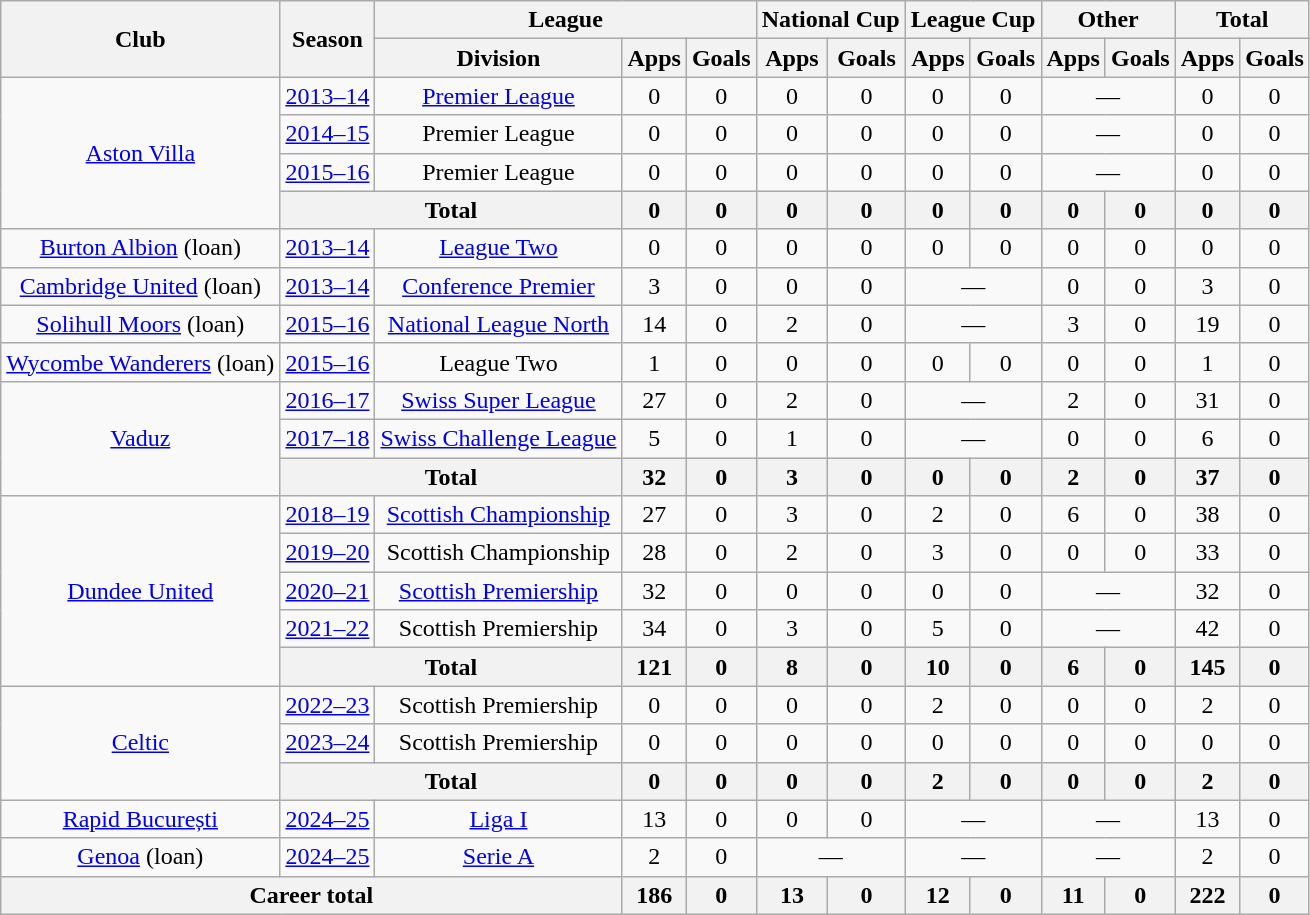<table class="wikitable" style="text-align: center">
<tr>
<th rowspan="2">Club</th>
<th rowspan="2">Season</th>
<th colspan="3">League</th>
<th colspan="2">National Cup</th>
<th colspan="2">League Cup</th>
<th colspan="2">Other</th>
<th colspan="2">Total</th>
</tr>
<tr>
<th>Division</th>
<th>Apps</th>
<th>Goals</th>
<th>Apps</th>
<th>Goals</th>
<th>Apps</th>
<th>Goals</th>
<th>Apps</th>
<th>Goals</th>
<th>Apps</th>
<th>Goals</th>
</tr>
<tr>
<td rowspan=4><a href='#'>Aston Villa</a></td>
<td><a href='#'>2013–14</a></td>
<td><a href='#'>Premier League</a></td>
<td>0</td>
<td>0</td>
<td>0</td>
<td>0</td>
<td>0</td>
<td>0</td>
<td colspan="2">—</td>
<td>0</td>
<td>0</td>
</tr>
<tr>
<td><a href='#'>2014–15</a></td>
<td>Premier League</td>
<td>0</td>
<td>0</td>
<td>0</td>
<td>0</td>
<td>0</td>
<td>0</td>
<td colspan="2">—</td>
<td>0</td>
<td>0</td>
</tr>
<tr>
<td><a href='#'>2015–16</a></td>
<td>Premier League</td>
<td>0</td>
<td>0</td>
<td>0</td>
<td>0</td>
<td>0</td>
<td>0</td>
<td colspan="2">—</td>
<td>0</td>
<td>0</td>
</tr>
<tr>
<th colspan="2">Total</th>
<th>0</th>
<th>0</th>
<th>0</th>
<th>0</th>
<th>0</th>
<th>0</th>
<th>0</th>
<th>0</th>
<th>0</th>
<th>0</th>
</tr>
<tr>
<td><a href='#'>Burton Albion</a> (loan)</td>
<td><a href='#'>2013–14</a></td>
<td><a href='#'>League Two</a></td>
<td>0</td>
<td>0</td>
<td>0</td>
<td>0</td>
<td>0</td>
<td>0</td>
<td>0</td>
<td>0</td>
<td>0</td>
<td>0</td>
</tr>
<tr>
<td><a href='#'>Cambridge United</a> (loan)</td>
<td><a href='#'>2013–14</a></td>
<td><a href='#'>Conference Premier</a></td>
<td>3</td>
<td>0</td>
<td>0</td>
<td>0</td>
<td colspan="2">—</td>
<td>0</td>
<td>0</td>
<td>3</td>
<td>0</td>
</tr>
<tr>
<td><a href='#'>Solihull Moors</a> (loan)</td>
<td><a href='#'>2015–16</a></td>
<td><a href='#'>National League North</a></td>
<td>14</td>
<td>0</td>
<td>2</td>
<td>0</td>
<td colspan="2">—</td>
<td>3</td>
<td>0</td>
<td>19</td>
<td>0</td>
</tr>
<tr>
<td><a href='#'>Wycombe Wanderers</a> (loan)</td>
<td><a href='#'>2015–16</a></td>
<td>League Two</td>
<td>1</td>
<td>0</td>
<td>0</td>
<td>0</td>
<td>0</td>
<td>0</td>
<td>0</td>
<td>0</td>
<td>1</td>
<td>0</td>
</tr>
<tr>
<td rowspan="3"><a href='#'>Vaduz</a></td>
<td><a href='#'>2016–17</a></td>
<td><a href='#'>Swiss Super League</a></td>
<td>27</td>
<td>0</td>
<td>2</td>
<td>0</td>
<td colspan="2">—</td>
<td>2</td>
<td>0</td>
<td>31</td>
<td>0</td>
</tr>
<tr>
<td><a href='#'>2017–18</a></td>
<td><a href='#'>Swiss Challenge League</a></td>
<td>5</td>
<td>0</td>
<td>1</td>
<td>0</td>
<td colspan="2">—</td>
<td>0</td>
<td>0</td>
<td>6</td>
<td>0</td>
</tr>
<tr>
<th colspan="2">Total</th>
<th>32</th>
<th>0</th>
<th>3</th>
<th>0</th>
<th>0</th>
<th>0</th>
<th>2</th>
<th>0</th>
<th>37</th>
<th>0</th>
</tr>
<tr>
<td rowspan="5"><a href='#'>Dundee United</a></td>
<td><a href='#'>2018–19</a></td>
<td><a href='#'>Scottish Championship</a></td>
<td>27</td>
<td>0</td>
<td>3</td>
<td>0</td>
<td>2</td>
<td>0</td>
<td>6</td>
<td>0</td>
<td>38</td>
<td>0</td>
</tr>
<tr>
<td><a href='#'>2019–20</a></td>
<td>Scottish Championship</td>
<td>28</td>
<td>0</td>
<td>2</td>
<td>0</td>
<td>3</td>
<td>0</td>
<td>0</td>
<td>0</td>
<td>33</td>
<td>0</td>
</tr>
<tr>
<td><a href='#'>2020–21</a></td>
<td><a href='#'>Scottish Premiership</a></td>
<td>32</td>
<td>0</td>
<td>0</td>
<td>0</td>
<td>0</td>
<td>0</td>
<td colspan="2">—</td>
<td>32</td>
<td>0</td>
</tr>
<tr>
<td><a href='#'>2021–22</a></td>
<td>Scottish Premiership</td>
<td>34</td>
<td>0</td>
<td>3</td>
<td>0</td>
<td>5</td>
<td>0</td>
<td colspan="2">—</td>
<td>42</td>
<td>0</td>
</tr>
<tr>
<th colspan="2">Total</th>
<th>121</th>
<th>0</th>
<th>8</th>
<th>0</th>
<th>10</th>
<th>0</th>
<th>6</th>
<th>0</th>
<th>145</th>
<th>0</th>
</tr>
<tr>
<td rowspan=3><a href='#'>Celtic</a></td>
<td><a href='#'>2022–23</a></td>
<td>Scottish Premiership</td>
<td>0</td>
<td>0</td>
<td>0</td>
<td>0</td>
<td>2</td>
<td>0</td>
<td>0</td>
<td>0</td>
<td>2</td>
<td>0</td>
</tr>
<tr>
<td><a href='#'>2023–24</a></td>
<td>Scottish Premiership</td>
<td>0</td>
<td>0</td>
<td>0</td>
<td>0</td>
<td>0</td>
<td>0</td>
<td>0</td>
<td>0</td>
<td>0</td>
<td>0</td>
</tr>
<tr>
<th colspan="2">Total</th>
<th>0</th>
<th>0</th>
<th>0</th>
<th>0</th>
<th>2</th>
<th>0</th>
<th>0</th>
<th>0</th>
<th>2</th>
<th>0</th>
</tr>
<tr>
<td><a href='#'>Rapid București</a></td>
<td><a href='#'>2024–25</a></td>
<td><a href='#'>Liga I</a></td>
<td>13</td>
<td>0</td>
<td>0</td>
<td>0</td>
<td colspan="2">—</td>
<td colspan="2">—</td>
<td>13</td>
<td>0</td>
</tr>
<tr>
<td><a href='#'>Genoa</a> (loan)</td>
<td><a href='#'>2024–25</a></td>
<td><a href='#'>Serie A</a></td>
<td>2</td>
<td>0</td>
<td colspan="2">—</td>
<td colspan="2">—</td>
<td colspan="2">—</td>
<td>2</td>
<td>0</td>
</tr>
<tr>
<th colspan="3">Career total</th>
<th>186</th>
<th>0</th>
<th>13</th>
<th>0</th>
<th>12</th>
<th>0</th>
<th>11</th>
<th>0</th>
<th>222</th>
<th>0</th>
</tr>
</table>
